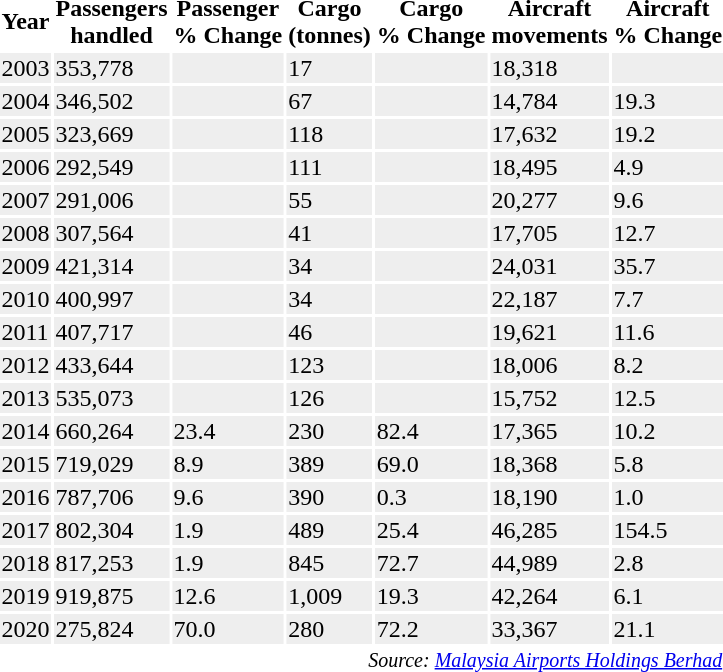<table class="toccolours sortable" style="padding:0.5em;">
<tr>
<th>Year</th>
<th>Passengers<br>handled</th>
<th>Passenger<br>% Change</th>
<th>Cargo<br>(tonnes)</th>
<th>Cargo<br>% Change</th>
<th>Aircraft<br>movements</th>
<th>Aircraft<br>% Change</th>
</tr>
<tr style="background:#eee;">
<td>2003</td>
<td>353,778</td>
<td></td>
<td>17</td>
<td></td>
<td>18,318</td>
<td></td>
</tr>
<tr style="background:#eee;">
<td>2004</td>
<td>346,502</td>
<td></td>
<td>67</td>
<td></td>
<td>14,784</td>
<td> 19.3</td>
</tr>
<tr style="background:#eee;">
<td>2005</td>
<td>323,669</td>
<td></td>
<td>118</td>
<td></td>
<td>17,632</td>
<td> 19.2</td>
</tr>
<tr style="background:#eee;">
<td>2006</td>
<td>292,549</td>
<td></td>
<td>111</td>
<td></td>
<td>18,495</td>
<td> 4.9</td>
</tr>
<tr style="background:#eee;">
<td>2007</td>
<td>291,006</td>
<td></td>
<td>55</td>
<td></td>
<td>20,277</td>
<td> 9.6</td>
</tr>
<tr style="background:#eee;">
<td>2008</td>
<td>307,564</td>
<td></td>
<td>41</td>
<td></td>
<td>17,705</td>
<td> 12.7</td>
</tr>
<tr style="background:#eee;">
<td>2009</td>
<td>421,314</td>
<td></td>
<td>34</td>
<td></td>
<td>24,031</td>
<td> 35.7</td>
</tr>
<tr style="background:#eee;">
<td>2010</td>
<td>400,997</td>
<td></td>
<td>34</td>
<td></td>
<td>22,187</td>
<td> 7.7</td>
</tr>
<tr style="background:#eee;">
<td>2011</td>
<td>407,717</td>
<td></td>
<td>46</td>
<td></td>
<td>19,621</td>
<td> 11.6</td>
</tr>
<tr style="background:#eee;">
<td>2012</td>
<td>433,644</td>
<td></td>
<td>123</td>
<td></td>
<td>18,006</td>
<td> 8.2</td>
</tr>
<tr style="background:#eee;">
<td>2013</td>
<td>535,073</td>
<td></td>
<td>126</td>
<td></td>
<td>15,752</td>
<td> 12.5</td>
</tr>
<tr style="background:#eee;">
<td>2014</td>
<td>660,264</td>
<td> 23.4</td>
<td>230</td>
<td> 82.4</td>
<td>17,365</td>
<td> 10.2</td>
</tr>
<tr style="background:#eee;">
<td>2015</td>
<td>719,029</td>
<td> 8.9</td>
<td>389</td>
<td> 69.0</td>
<td>18,368</td>
<td> 5.8</td>
</tr>
<tr style="background:#eee;">
<td>2016</td>
<td>787,706</td>
<td> 9.6</td>
<td>390</td>
<td> 0.3</td>
<td>18,190</td>
<td> 1.0</td>
</tr>
<tr style="background:#eee;">
<td>2017</td>
<td>802,304</td>
<td> 1.9</td>
<td>489</td>
<td> 25.4</td>
<td>46,285</td>
<td> 154.5</td>
</tr>
<tr style="background:#eee;">
<td>2018</td>
<td>817,253</td>
<td> 1.9</td>
<td>845</td>
<td> 72.7</td>
<td>44,989</td>
<td> 2.8</td>
</tr>
<tr style="background:#eee;">
<td>2019</td>
<td>919,875</td>
<td> 12.6</td>
<td>1,009</td>
<td> 19.3</td>
<td>42,264</td>
<td> 6.1</td>
</tr>
<tr style="background:#eee;">
<td>2020</td>
<td>275,824</td>
<td> 70.0</td>
<td>280</td>
<td> 72.2</td>
<td>33,367</td>
<td> 21.1</td>
</tr>
<tr>
<td colspan="7" style="text-align:right;"><sup><em>Source: <a href='#'>Malaysia Airports Holdings Berhad</a></em></sup></td>
</tr>
</table>
